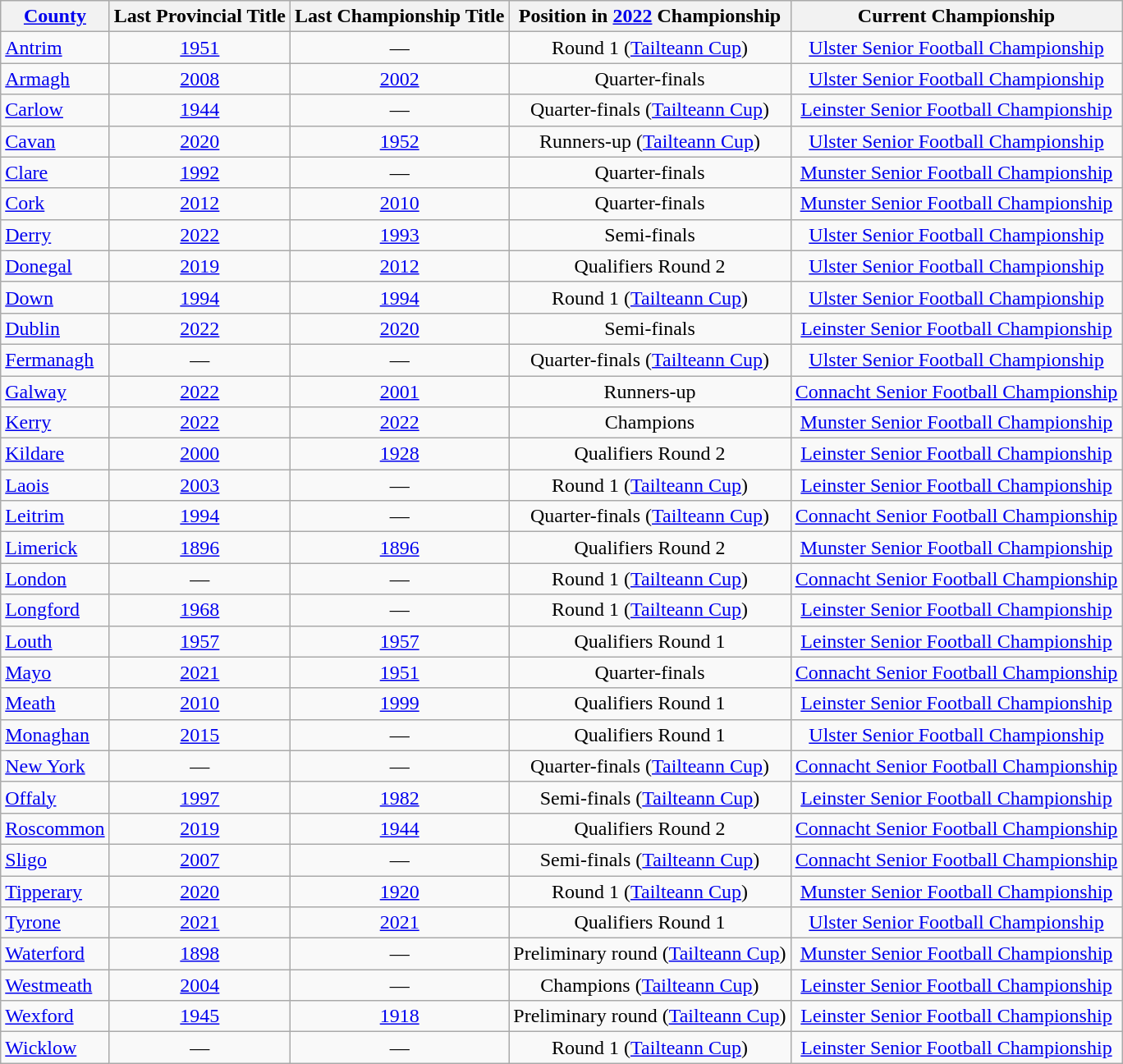<table class="wikitable sortable" style="text-align:center">
<tr>
<th><a href='#'>County</a></th>
<th>Last Provincial Title</th>
<th>Last Championship Title</th>
<th>Position in <a href='#'>2022</a> Championship</th>
<th>Current Championship</th>
</tr>
<tr>
<td style="text-align:left"> <a href='#'>Antrim</a></td>
<td><a href='#'>1951</a></td>
<td>—</td>
<td>Round 1 (<a href='#'>Tailteann Cup</a>)</td>
<td><a href='#'>Ulster Senior Football Championship</a></td>
</tr>
<tr>
<td style="text-align:left"> <a href='#'>Armagh</a></td>
<td><a href='#'>2008</a></td>
<td><a href='#'>2002</a></td>
<td>Quarter-finals</td>
<td><a href='#'>Ulster Senior Football Championship</a></td>
</tr>
<tr>
<td style="text-align:left"> <a href='#'>Carlow</a></td>
<td><a href='#'>1944</a></td>
<td>—</td>
<td>Quarter-finals (<a href='#'>Tailteann Cup</a>)</td>
<td><a href='#'>Leinster Senior Football Championship</a></td>
</tr>
<tr>
<td style="text-align:left"> <a href='#'>Cavan</a></td>
<td><a href='#'>2020</a></td>
<td><a href='#'>1952</a></td>
<td>Runners-up (<a href='#'>Tailteann Cup</a>)</td>
<td><a href='#'>Ulster Senior Football Championship</a></td>
</tr>
<tr>
<td style="text-align:left"> <a href='#'>Clare</a></td>
<td><a href='#'>1992</a></td>
<td>—</td>
<td>Quarter-finals</td>
<td><a href='#'>Munster Senior Football Championship</a></td>
</tr>
<tr>
<td style="text-align:left"> <a href='#'>Cork</a></td>
<td><a href='#'>2012</a></td>
<td><a href='#'>2010</a></td>
<td>Quarter-finals</td>
<td><a href='#'>Munster Senior Football Championship</a></td>
</tr>
<tr>
<td style="text-align:left"> <a href='#'>Derry</a></td>
<td><a href='#'>2022</a></td>
<td><a href='#'>1993</a></td>
<td>Semi-finals</td>
<td><a href='#'>Ulster Senior Football Championship</a></td>
</tr>
<tr>
<td style="text-align:left"> <a href='#'>Donegal</a></td>
<td><a href='#'>2019</a></td>
<td><a href='#'>2012</a></td>
<td>Qualifiers Round 2</td>
<td><a href='#'>Ulster Senior Football Championship</a></td>
</tr>
<tr>
<td style="text-align:left"> <a href='#'>Down</a></td>
<td><a href='#'>1994</a></td>
<td><a href='#'>1994</a></td>
<td>Round 1 (<a href='#'>Tailteann Cup</a>)</td>
<td><a href='#'>Ulster Senior Football Championship</a></td>
</tr>
<tr>
<td style="text-align:left"> <a href='#'>Dublin</a></td>
<td><a href='#'>2022</a></td>
<td><a href='#'>2020</a></td>
<td>Semi-finals</td>
<td><a href='#'>Leinster Senior Football Championship</a></td>
</tr>
<tr>
<td style="text-align:left"> <a href='#'>Fermanagh</a></td>
<td>—</td>
<td>—</td>
<td>Quarter-finals (<a href='#'>Tailteann Cup</a>)</td>
<td><a href='#'>Ulster Senior Football Championship</a></td>
</tr>
<tr>
<td style="text-align:left"> <a href='#'>Galway</a></td>
<td><a href='#'>2022</a></td>
<td><a href='#'>2001</a></td>
<td>Runners-up</td>
<td><a href='#'>Connacht Senior Football Championship</a></td>
</tr>
<tr>
<td style="text-align:left"> <a href='#'>Kerry</a></td>
<td><a href='#'>2022</a></td>
<td><a href='#'>2022</a></td>
<td>Champions</td>
<td><a href='#'>Munster Senior Football Championship</a></td>
</tr>
<tr>
<td style="text-align:left"> <a href='#'>Kildare</a></td>
<td><a href='#'>2000</a></td>
<td><a href='#'>1928</a></td>
<td>Qualifiers Round 2</td>
<td><a href='#'>Leinster Senior Football Championship</a></td>
</tr>
<tr>
<td style="text-align:left"> <a href='#'>Laois</a></td>
<td><a href='#'>2003</a></td>
<td>—</td>
<td>Round 1 (<a href='#'>Tailteann Cup</a>)</td>
<td><a href='#'>Leinster Senior Football Championship</a></td>
</tr>
<tr>
<td style="text-align:left"> <a href='#'>Leitrim</a></td>
<td><a href='#'>1994</a></td>
<td>—</td>
<td>Quarter-finals (<a href='#'>Tailteann Cup</a>)</td>
<td><a href='#'>Connacht Senior Football Championship</a></td>
</tr>
<tr>
<td style="text-align:left"> <a href='#'>Limerick</a></td>
<td><a href='#'>1896</a></td>
<td><a href='#'>1896</a></td>
<td>Qualifiers Round 2</td>
<td><a href='#'>Munster Senior Football Championship</a></td>
</tr>
<tr>
<td style="text-align:left"> <a href='#'>London</a></td>
<td>—</td>
<td>—</td>
<td>Round 1 (<a href='#'>Tailteann Cup</a>)</td>
<td><a href='#'>Connacht Senior Football Championship</a></td>
</tr>
<tr>
<td style="text-align:left"> <a href='#'>Longford</a></td>
<td><a href='#'>1968</a></td>
<td>—</td>
<td>Round 1 (<a href='#'>Tailteann Cup</a>)</td>
<td><a href='#'>Leinster Senior Football Championship</a></td>
</tr>
<tr>
<td style="text-align:left"> <a href='#'>Louth</a></td>
<td><a href='#'>1957</a></td>
<td><a href='#'>1957</a></td>
<td>Qualifiers Round 1</td>
<td><a href='#'>Leinster Senior Football Championship</a></td>
</tr>
<tr>
<td style="text-align:left"> <a href='#'>Mayo</a></td>
<td><a href='#'>2021</a></td>
<td><a href='#'>1951</a></td>
<td>Quarter-finals</td>
<td><a href='#'>Connacht Senior Football Championship</a></td>
</tr>
<tr>
<td style="text-align:left"> <a href='#'>Meath</a></td>
<td><a href='#'>2010</a></td>
<td><a href='#'>1999</a></td>
<td>Qualifiers Round 1</td>
<td><a href='#'>Leinster Senior Football Championship</a></td>
</tr>
<tr>
<td style="text-align:left"> <a href='#'>Monaghan</a></td>
<td><a href='#'>2015</a></td>
<td>—</td>
<td>Qualifiers Round 1</td>
<td><a href='#'>Ulster Senior Football Championship</a></td>
</tr>
<tr>
<td style="text-align:left"> <a href='#'>New York</a></td>
<td>—</td>
<td>—</td>
<td>Quarter-finals (<a href='#'>Tailteann Cup</a>)</td>
<td><a href='#'>Connacht Senior Football Championship</a></td>
</tr>
<tr>
<td style="text-align:left"> <a href='#'>Offaly</a></td>
<td><a href='#'>1997</a></td>
<td><a href='#'>1982</a></td>
<td>Semi-finals (<a href='#'>Tailteann Cup</a>)</td>
<td><a href='#'>Leinster Senior Football Championship</a></td>
</tr>
<tr>
<td style="text-align:left"> <a href='#'>Roscommon</a></td>
<td><a href='#'>2019</a></td>
<td><a href='#'>1944</a></td>
<td>Qualifiers Round 2</td>
<td><a href='#'>Connacht Senior Football Championship</a></td>
</tr>
<tr>
<td style="text-align:left"> <a href='#'>Sligo</a></td>
<td><a href='#'>2007</a></td>
<td>—</td>
<td>Semi-finals (<a href='#'>Tailteann Cup</a>)</td>
<td><a href='#'>Connacht Senior Football Championship</a></td>
</tr>
<tr>
<td style="text-align:left"> <a href='#'>Tipperary</a></td>
<td><a href='#'>2020</a></td>
<td><a href='#'>1920</a></td>
<td>Round 1 (<a href='#'>Tailteann Cup</a>)</td>
<td><a href='#'>Munster Senior Football Championship</a></td>
</tr>
<tr>
<td style="text-align:left"> <a href='#'>Tyrone</a></td>
<td><a href='#'>2021</a></td>
<td><a href='#'>2021</a></td>
<td>Qualifiers Round 1</td>
<td><a href='#'>Ulster Senior Football Championship</a></td>
</tr>
<tr>
<td style="text-align:left"> <a href='#'>Waterford</a></td>
<td><a href='#'>1898</a></td>
<td>—</td>
<td>Preliminary round (<a href='#'>Tailteann Cup</a>)</td>
<td><a href='#'>Munster Senior Football Championship</a></td>
</tr>
<tr>
<td style="text-align:left"> <a href='#'>Westmeath</a></td>
<td><a href='#'>2004</a></td>
<td>—</td>
<td>Champions (<a href='#'>Tailteann Cup</a>)</td>
<td><a href='#'>Leinster Senior Football Championship</a></td>
</tr>
<tr>
<td style="text-align:left"> <a href='#'>Wexford</a></td>
<td><a href='#'>1945</a></td>
<td><a href='#'>1918</a></td>
<td>Preliminary round (<a href='#'>Tailteann Cup</a>)</td>
<td><a href='#'>Leinster Senior Football Championship</a></td>
</tr>
<tr>
<td style="text-align:left"> <a href='#'>Wicklow</a></td>
<td>—</td>
<td>—</td>
<td>Round 1 (<a href='#'>Tailteann Cup</a>)</td>
<td><a href='#'>Leinster Senior Football Championship</a></td>
</tr>
</table>
